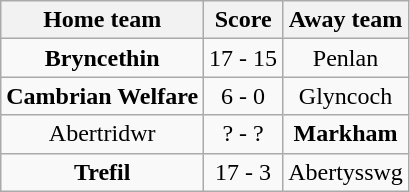<table class="wikitable" style="text-align: center">
<tr>
<th>Home team</th>
<th>Score</th>
<th>Away team</th>
</tr>
<tr>
<td><strong>Bryncethin</strong></td>
<td>17 - 15</td>
<td>Penlan</td>
</tr>
<tr>
<td><strong>Cambrian Welfare</strong></td>
<td>6 - 0</td>
<td>Glyncoch</td>
</tr>
<tr>
<td>Abertridwr</td>
<td>? - ?</td>
<td><strong>Markham</strong></td>
</tr>
<tr>
<td><strong>Trefil</strong></td>
<td>17 - 3</td>
<td>Abertysswg</td>
</tr>
</table>
